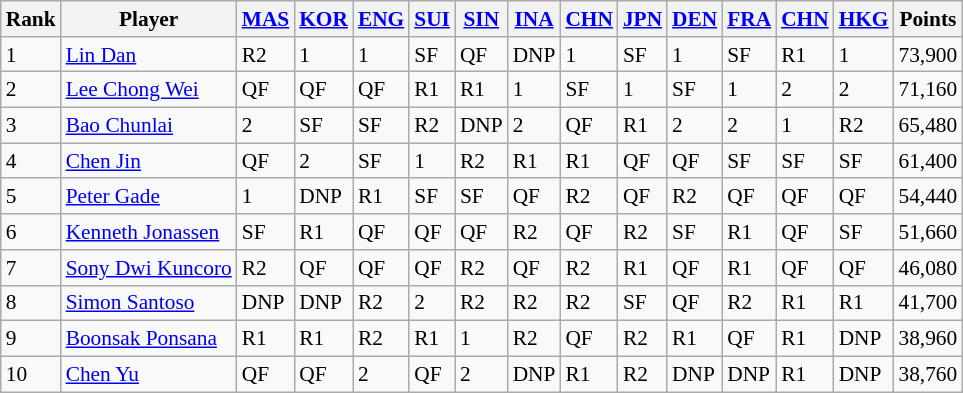<table class=wikitable style="font-size:89%;">
<tr>
<th>Rank</th>
<th>Player</th>
<th><a href='#'>MAS</a></th>
<th><a href='#'>KOR</a></th>
<th><a href='#'>ENG</a></th>
<th><a href='#'>SUI</a></th>
<th><a href='#'>SIN</a></th>
<th><a href='#'>INA</a></th>
<th><a href='#'>CHN</a></th>
<th><a href='#'>JPN</a></th>
<th><a href='#'>DEN</a></th>
<th><a href='#'>FRA</a></th>
<th><a href='#'>CHN</a></th>
<th><a href='#'>HKG</a></th>
<th>Points</th>
</tr>
<tr>
<td>1</td>
<td> <a href='#'>Lin Dan</a></td>
<td>R2</td>
<td>1</td>
<td>1</td>
<td>SF</td>
<td>QF</td>
<td>DNP</td>
<td>1</td>
<td>SF</td>
<td>1</td>
<td>SF</td>
<td>R1</td>
<td>1</td>
<td>73,900</td>
</tr>
<tr>
<td>2</td>
<td> <a href='#'>Lee Chong Wei</a></td>
<td>QF</td>
<td>QF</td>
<td>QF</td>
<td>R1</td>
<td>R1</td>
<td>1</td>
<td>SF</td>
<td>1</td>
<td>SF</td>
<td>1</td>
<td>2</td>
<td>2</td>
<td>71,160</td>
</tr>
<tr>
<td>3</td>
<td> <a href='#'>Bao Chunlai</a></td>
<td>2</td>
<td>SF</td>
<td>SF</td>
<td>R2</td>
<td>DNP</td>
<td>2</td>
<td>QF</td>
<td>R1</td>
<td>2</td>
<td>2</td>
<td>1</td>
<td>R2</td>
<td>65,480</td>
</tr>
<tr>
<td>4</td>
<td> <a href='#'>Chen Jin</a></td>
<td>QF</td>
<td>2</td>
<td>SF</td>
<td>1</td>
<td>R2</td>
<td>R1</td>
<td>R1</td>
<td>QF</td>
<td>QF</td>
<td>SF</td>
<td>SF</td>
<td>SF</td>
<td>61,400</td>
</tr>
<tr>
<td>5</td>
<td> <a href='#'>Peter Gade</a></td>
<td>1</td>
<td>DNP</td>
<td>R1</td>
<td>SF</td>
<td>SF</td>
<td>QF</td>
<td>R2</td>
<td>QF</td>
<td>R2</td>
<td>QF</td>
<td>QF</td>
<td>QF</td>
<td>54,440</td>
</tr>
<tr>
<td>6</td>
<td> <a href='#'>Kenneth Jonassen</a></td>
<td>SF</td>
<td>R1</td>
<td>QF</td>
<td>QF</td>
<td>QF</td>
<td>R2</td>
<td>QF</td>
<td>R2</td>
<td>SF</td>
<td>R1</td>
<td>QF</td>
<td>SF</td>
<td>51,660</td>
</tr>
<tr>
<td>7</td>
<td> <a href='#'>Sony Dwi Kuncoro</a></td>
<td>R2</td>
<td>QF</td>
<td>QF</td>
<td>QF</td>
<td>R2</td>
<td>QF</td>
<td>R2</td>
<td>R1</td>
<td>QF</td>
<td>R1</td>
<td>QF</td>
<td>QF</td>
<td>46,080</td>
</tr>
<tr>
<td>8</td>
<td> <a href='#'>Simon Santoso</a></td>
<td>DNP</td>
<td>DNP</td>
<td>R2</td>
<td>2</td>
<td>R2</td>
<td>R2</td>
<td>R2</td>
<td>SF</td>
<td>QF</td>
<td>R2</td>
<td>R1</td>
<td>R1</td>
<td>41,700</td>
</tr>
<tr>
<td>9</td>
<td> <a href='#'>Boonsak Ponsana</a></td>
<td>R1</td>
<td>R1</td>
<td>R2</td>
<td>R1</td>
<td>1</td>
<td>R2</td>
<td>QF</td>
<td>R2</td>
<td>R1</td>
<td>QF</td>
<td>R1</td>
<td>DNP</td>
<td>38,960</td>
</tr>
<tr>
<td>10</td>
<td> <a href='#'>Chen Yu</a></td>
<td>QF</td>
<td>QF</td>
<td>2</td>
<td>QF</td>
<td>2</td>
<td>DNP</td>
<td>R1</td>
<td>R2</td>
<td>DNP</td>
<td>DNP</td>
<td>R1</td>
<td>DNP</td>
<td>38,760</td>
</tr>
</table>
